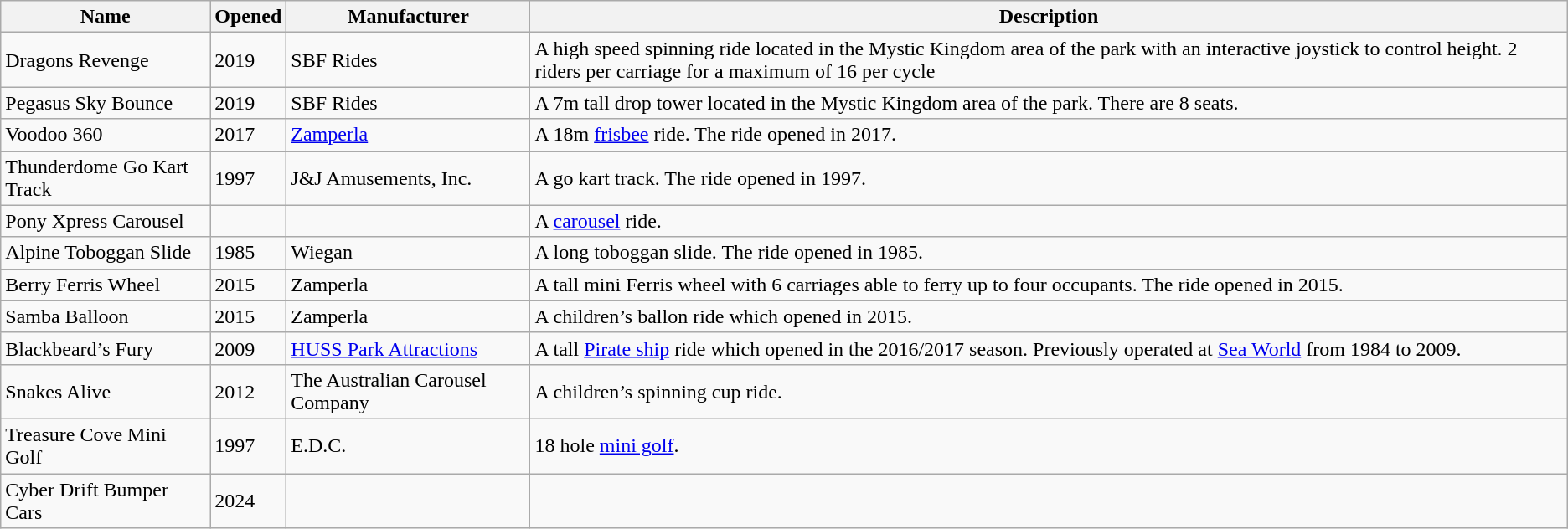<table class="wikitable sortable">
<tr>
<th>Name</th>
<th>Opened</th>
<th>Manufacturer</th>
<th>Description</th>
</tr>
<tr>
<td>Dragons Revenge</td>
<td>2019</td>
<td>SBF Rides</td>
<td>A high speed spinning ride located in the Mystic Kingdom area of the park with an interactive joystick to control height. 2 riders per carriage for a maximum of 16 per cycle</td>
</tr>
<tr>
<td>Pegasus Sky Bounce</td>
<td>2019</td>
<td>SBF Rides</td>
<td>A 7m tall drop tower located in the Mystic Kingdom area of the park. There are 8 seats.</td>
</tr>
<tr>
<td>Voodoo 360</td>
<td>2017</td>
<td><a href='#'>Zamperla</a></td>
<td>A 18m <a href='#'>frisbee</a> ride. The ride opened in 2017.</td>
</tr>
<tr>
<td>Thunderdome Go Kart Track</td>
<td>1997</td>
<td>J&J Amusements, Inc.</td>
<td>A  go kart track. The ride opened in 1997.</td>
</tr>
<tr>
<td>Pony Xpress Carousel</td>
<td></td>
<td></td>
<td>A <a href='#'>carousel</a> ride.</td>
</tr>
<tr>
<td>Alpine Toboggan Slide</td>
<td>1985</td>
<td>Wiegan</td>
<td>A  long toboggan slide. The ride opened in 1985.</td>
</tr>
<tr>
<td>Berry Ferris Wheel</td>
<td>2015</td>
<td>Zamperla</td>
<td>A  tall mini Ferris wheel with 6 carriages able to ferry up to four occupants. The ride opened in 2015.</td>
</tr>
<tr>
<td>Samba Balloon</td>
<td>2015</td>
<td>Zamperla</td>
<td>A children’s ballon ride which opened in 2015.</td>
</tr>
<tr>
<td>Blackbeard’s Fury</td>
<td>2009</td>
<td><a href='#'>HUSS Park Attractions</a></td>
<td>A  tall <a href='#'>Pirate ship</a> ride which opened in the 2016/2017 season. Previously operated at <a href='#'>Sea World</a> from 1984 to 2009.</td>
</tr>
<tr>
<td>Snakes Alive</td>
<td>2012</td>
<td>The Australian Carousel Company</td>
<td>A children’s spinning cup ride.</td>
</tr>
<tr>
<td>Treasure Cove Mini Golf</td>
<td>1997</td>
<td>E.D.C.</td>
<td>18 hole <a href='#'>mini golf</a>.</td>
</tr>
<tr>
<td>Cyber Drift Bumper Cars</td>
<td>2024</td>
<td></td>
<td></td>
</tr>
</table>
